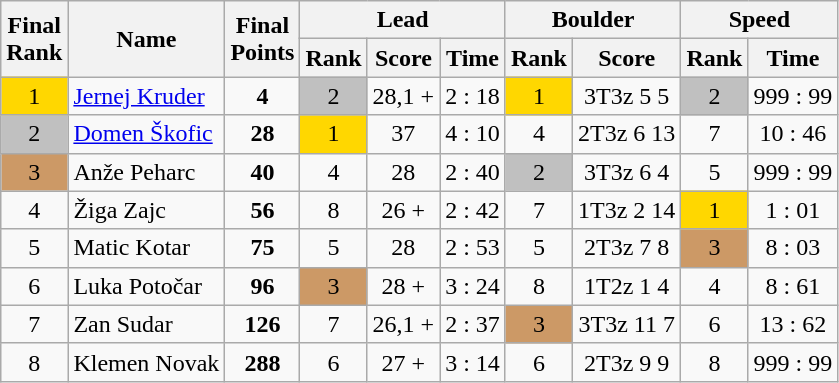<table class="wikitable sortable" style="text-align:center">
<tr>
<th rowspan="2">Final<br> Rank</th>
<th rowspan="2">Name</th>
<th rowspan="2">Final<br> Points</th>
<th colspan="3">Lead</th>
<th colspan="2">Boulder</th>
<th colspan="2">Speed</th>
</tr>
<tr>
<th>Rank</th>
<th>Score</th>
<th>Time</th>
<th>Rank</th>
<th>Score</th>
<th>Rank</th>
<th>Time</th>
</tr>
<tr>
<td style="background: gold;">1</td>
<td align="left"><a href='#'>Jernej Kruder</a></td>
<td><strong>4</strong></td>
<td style="background: silver;">2</td>
<td>28,1 +</td>
<td>2 : 18</td>
<td style="background: gold;">1</td>
<td>3T3z 5 5</td>
<td style="background: silver;">2</td>
<td>999 : 99</td>
</tr>
<tr>
<td style="background: silver;">2</td>
<td align="left"><a href='#'>Domen Škofic</a></td>
<td><strong>28</strong></td>
<td style="background: gold;">1</td>
<td>37</td>
<td>4 : 10</td>
<td>4</td>
<td>2T3z 6 13</td>
<td>7</td>
<td>10 : 46</td>
</tr>
<tr>
<td style="background: #cc9966;">3</td>
<td align="left">Anže Peharc</td>
<td><strong>40</strong></td>
<td>4</td>
<td>28</td>
<td>2 : 40</td>
<td style="background: silver;">2</td>
<td>3T3z 6 4</td>
<td>5</td>
<td>999 : 99</td>
</tr>
<tr>
<td>4</td>
<td align="left">Žiga Zajc</td>
<td><strong>56</strong></td>
<td>8</td>
<td>26 +</td>
<td>2 : 42</td>
<td>7</td>
<td>1T3z 2 14</td>
<td style="background: gold;">1</td>
<td>1 : 01</td>
</tr>
<tr>
<td>5</td>
<td align="left">Matic Kotar</td>
<td><strong>75</strong></td>
<td>5</td>
<td>28</td>
<td>2 : 53</td>
<td>5</td>
<td>2T3z 7 8</td>
<td style="background: #cc9966;">3</td>
<td>8 : 03</td>
</tr>
<tr>
<td>6</td>
<td align="left">Luka Potočar</td>
<td><strong>96</strong></td>
<td style="background: #cc9966;">3</td>
<td>28 +</td>
<td>3 : 24</td>
<td>8</td>
<td>1T2z 1 4</td>
<td>4</td>
<td>8 : 61</td>
</tr>
<tr>
<td>7</td>
<td align="left">Zan Sudar</td>
<td><strong>126</strong></td>
<td>7</td>
<td>26,1 +</td>
<td>2 : 37</td>
<td style="background: #cc9966;">3</td>
<td>3T3z 11 7</td>
<td>6</td>
<td>13 : 62</td>
</tr>
<tr>
<td>8</td>
<td align="left">Klemen Novak</td>
<td><strong>288</strong></td>
<td>6</td>
<td>27 +</td>
<td>3 : 14</td>
<td>6</td>
<td>2T3z 9 9</td>
<td>8</td>
<td>999 : 99</td>
</tr>
</table>
